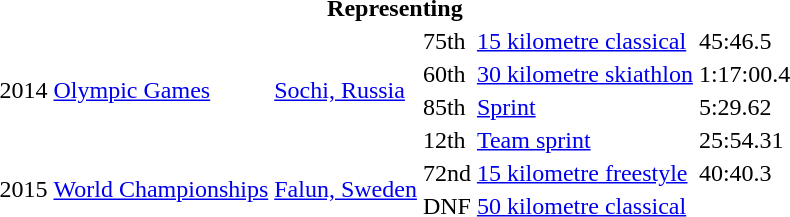<table>
<tr>
<th colspan="6">Representing </th>
</tr>
<tr>
<td rowspan=4>2014</td>
<td rowspan=4><a href='#'>Olympic Games</a></td>
<td rowspan=4><a href='#'>Sochi, Russia</a></td>
<td>75th</td>
<td><a href='#'>15 kilometre classical</a></td>
<td>45:46.5</td>
</tr>
<tr>
<td>60th</td>
<td><a href='#'>30 kilometre skiathlon</a></td>
<td>1:17:00.4</td>
</tr>
<tr>
<td>85th</td>
<td><a href='#'>Sprint</a></td>
<td>5:29.62</td>
</tr>
<tr>
<td>12th</td>
<td><a href='#'>Team sprint</a></td>
<td>25:54.31</td>
</tr>
<tr>
<td rowspan=2>2015</td>
<td rowspan=2><a href='#'>World Championships</a></td>
<td rowspan=2><a href='#'>Falun, Sweden</a></td>
<td>72nd</td>
<td><a href='#'>15 kilometre freestyle</a></td>
<td>40:40.3</td>
</tr>
<tr>
<td>DNF</td>
<td><a href='#'>50 kilometre classical</a></td>
<td></td>
</tr>
</table>
